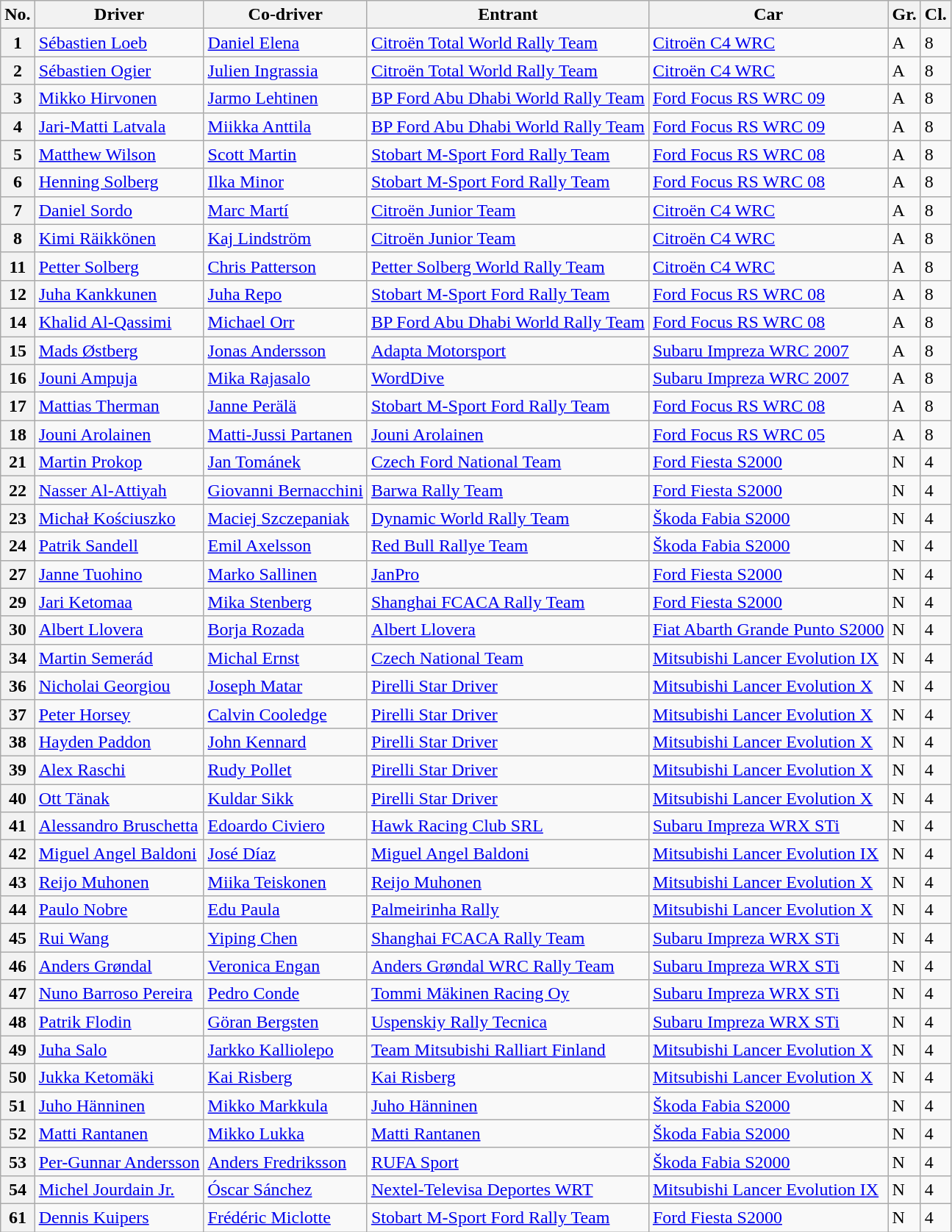<table class="wikitable plainrowheaders sortable sort-under sticky-header">
<tr>
<th>No.</th>
<th>Driver</th>
<th>Co-driver</th>
<th>Entrant</th>
<th>Car</th>
<th>Gr.</th>
<th>Cl.</th>
</tr>
<tr>
<th>1</th>
<td> <a href='#'>Sébastien Loeb</a></td>
<td> <a href='#'>Daniel Elena</a></td>
<td> <a href='#'>Citroën Total World Rally Team</a></td>
<td><a href='#'>Citroën C4 WRC</a></td>
<td>A</td>
<td>8</td>
</tr>
<tr>
<th>2</th>
<td> <a href='#'>Sébastien Ogier</a></td>
<td> <a href='#'>Julien Ingrassia</a></td>
<td> <a href='#'>Citroën Total World Rally Team</a></td>
<td><a href='#'>Citroën C4 WRC</a></td>
<td>A</td>
<td>8</td>
</tr>
<tr>
<th>3</th>
<td> <a href='#'>Mikko Hirvonen</a></td>
<td> <a href='#'>Jarmo Lehtinen</a></td>
<td> <a href='#'>BP Ford Abu Dhabi World Rally Team</a></td>
<td><a href='#'>Ford Focus RS WRC 09</a></td>
<td>A</td>
<td>8</td>
</tr>
<tr>
<th>4</th>
<td> <a href='#'>Jari-Matti Latvala</a></td>
<td> <a href='#'>Miikka Anttila</a></td>
<td> <a href='#'>BP Ford Abu Dhabi World Rally Team</a></td>
<td><a href='#'>Ford Focus RS WRC 09</a></td>
<td>A</td>
<td>8</td>
</tr>
<tr>
<th>5</th>
<td> <a href='#'>Matthew Wilson</a></td>
<td> <a href='#'>Scott Martin</a></td>
<td> <a href='#'>Stobart M-Sport Ford Rally Team</a></td>
<td><a href='#'>Ford Focus RS WRC 08</a></td>
<td>A</td>
<td>8</td>
</tr>
<tr>
<th>6</th>
<td> <a href='#'>Henning Solberg</a></td>
<td> <a href='#'>Ilka Minor</a></td>
<td> <a href='#'>Stobart M-Sport Ford Rally Team</a></td>
<td><a href='#'>Ford Focus RS WRC 08</a></td>
<td>A</td>
<td>8</td>
</tr>
<tr>
<th>7</th>
<td> <a href='#'>Daniel Sordo</a></td>
<td> <a href='#'>Marc Martí</a></td>
<td> <a href='#'>Citroën Junior Team</a></td>
<td><a href='#'>Citroën C4 WRC</a></td>
<td>A</td>
<td>8</td>
</tr>
<tr>
<th>8</th>
<td> <a href='#'>Kimi Räikkönen</a></td>
<td> <a href='#'>Kaj Lindström</a></td>
<td> <a href='#'>Citroën Junior Team</a></td>
<td><a href='#'>Citroën C4 WRC</a></td>
<td>A</td>
<td>8</td>
</tr>
<tr>
<th>11</th>
<td> <a href='#'>Petter Solberg</a></td>
<td> <a href='#'>Chris Patterson</a></td>
<td> <a href='#'>Petter Solberg World Rally Team</a></td>
<td><a href='#'>Citroën C4 WRC</a></td>
<td>A</td>
<td>8</td>
</tr>
<tr>
<th>12</th>
<td> <a href='#'>Juha Kankkunen</a></td>
<td> <a href='#'>Juha Repo</a></td>
<td> <a href='#'>Stobart M-Sport Ford Rally Team</a></td>
<td><a href='#'>Ford Focus RS WRC 08</a></td>
<td>A</td>
<td>8</td>
</tr>
<tr>
<th>14</th>
<td> <a href='#'>Khalid Al-Qassimi</a></td>
<td> <a href='#'>Michael Orr</a></td>
<td> <a href='#'>BP Ford Abu Dhabi World Rally Team</a></td>
<td><a href='#'>Ford Focus RS WRC 08</a></td>
<td>A</td>
<td>8</td>
</tr>
<tr>
<th>15</th>
<td> <a href='#'>Mads Østberg</a></td>
<td> <a href='#'>Jonas Andersson</a></td>
<td> <a href='#'>Adapta Motorsport</a></td>
<td><a href='#'>Subaru Impreza WRC 2007</a></td>
<td>A</td>
<td>8</td>
</tr>
<tr>
<th>16</th>
<td> <a href='#'>Jouni Ampuja</a></td>
<td> <a href='#'>Mika Rajasalo</a></td>
<td> <a href='#'>WordDive</a></td>
<td><a href='#'>Subaru Impreza WRC 2007</a></td>
<td>A</td>
<td>8</td>
</tr>
<tr>
<th>17</th>
<td> <a href='#'>Mattias Therman</a></td>
<td> <a href='#'>Janne Perälä</a></td>
<td> <a href='#'>Stobart M-Sport Ford Rally Team</a></td>
<td><a href='#'>Ford Focus RS WRC 08</a></td>
<td>A</td>
<td>8</td>
</tr>
<tr>
<th>18</th>
<td> <a href='#'>Jouni Arolainen</a></td>
<td> <a href='#'>Matti-Jussi Partanen</a></td>
<td> <a href='#'>Jouni Arolainen</a></td>
<td><a href='#'>Ford Focus RS WRC 05</a></td>
<td>A</td>
<td>8</td>
</tr>
<tr>
<th>21</th>
<td> <a href='#'>Martin Prokop</a></td>
<td> <a href='#'>Jan Tománek</a></td>
<td> <a href='#'>Czech Ford National Team</a></td>
<td><a href='#'>Ford Fiesta S2000</a></td>
<td>N</td>
<td>4</td>
</tr>
<tr>
<th>22</th>
<td> <a href='#'>Nasser Al-Attiyah</a></td>
<td> <a href='#'>Giovanni Bernacchini</a></td>
<td> <a href='#'>Barwa Rally Team</a></td>
<td><a href='#'>Ford Fiesta S2000</a></td>
<td>N</td>
<td>4</td>
</tr>
<tr>
<th>23</th>
<td> <a href='#'>Michał Kościuszko</a></td>
<td> <a href='#'>Maciej Szczepaniak</a></td>
<td> <a href='#'>Dynamic World Rally Team</a></td>
<td><a href='#'>Škoda Fabia S2000</a></td>
<td>N</td>
<td>4</td>
</tr>
<tr>
<th>24</th>
<td> <a href='#'>Patrik Sandell</a></td>
<td> <a href='#'>Emil Axelsson</a></td>
<td> <a href='#'>Red Bull Rallye Team</a></td>
<td><a href='#'>Škoda Fabia S2000</a></td>
<td>N</td>
<td>4</td>
</tr>
<tr>
<th>27</th>
<td> <a href='#'>Janne Tuohino</a></td>
<td> <a href='#'>Marko Sallinen</a></td>
<td> <a href='#'>JanPro</a></td>
<td><a href='#'>Ford Fiesta S2000</a></td>
<td>N</td>
<td>4</td>
</tr>
<tr>
<th>29</th>
<td> <a href='#'>Jari Ketomaa</a></td>
<td> <a href='#'>Mika Stenberg</a></td>
<td> <a href='#'>Shanghai FCACA Rally Team</a></td>
<td><a href='#'>Ford Fiesta S2000</a></td>
<td>N</td>
<td>4</td>
</tr>
<tr>
<th>30</th>
<td> <a href='#'>Albert Llovera</a></td>
<td> <a href='#'>Borja Rozada</a></td>
<td> <a href='#'>Albert Llovera</a></td>
<td><a href='#'>Fiat Abarth Grande Punto S2000</a></td>
<td>N</td>
<td>4</td>
</tr>
<tr>
<th>34</th>
<td> <a href='#'>Martin Semerád</a></td>
<td> <a href='#'>Michal Ernst</a></td>
<td> <a href='#'>Czech National Team</a></td>
<td><a href='#'>Mitsubishi Lancer Evolution IX</a></td>
<td>N</td>
<td>4</td>
</tr>
<tr>
<th>36</th>
<td> <a href='#'>Nicholai Georgiou</a></td>
<td> <a href='#'>Joseph Matar</a></td>
<td> <a href='#'>Pirelli Star Driver</a></td>
<td><a href='#'>Mitsubishi Lancer Evolution X</a></td>
<td>N</td>
<td>4</td>
</tr>
<tr>
<th>37</th>
<td> <a href='#'>Peter Horsey</a></td>
<td> <a href='#'>Calvin Cooledge</a></td>
<td> <a href='#'>Pirelli Star Driver</a></td>
<td><a href='#'>Mitsubishi Lancer Evolution X</a></td>
<td>N</td>
<td>4</td>
</tr>
<tr>
<th>38</th>
<td> <a href='#'>Hayden Paddon</a></td>
<td> <a href='#'>John Kennard</a></td>
<td> <a href='#'>Pirelli Star Driver</a></td>
<td><a href='#'>Mitsubishi Lancer Evolution X</a></td>
<td>N</td>
<td>4</td>
</tr>
<tr>
<th>39</th>
<td> <a href='#'>Alex Raschi</a></td>
<td> <a href='#'>Rudy Pollet</a></td>
<td> <a href='#'>Pirelli Star Driver</a></td>
<td><a href='#'>Mitsubishi Lancer Evolution X</a></td>
<td>N</td>
<td>4</td>
</tr>
<tr>
<th>40</th>
<td> <a href='#'>Ott Tänak</a></td>
<td> <a href='#'>Kuldar Sikk</a></td>
<td> <a href='#'>Pirelli Star Driver</a></td>
<td><a href='#'>Mitsubishi Lancer Evolution X</a></td>
<td>N</td>
<td>4</td>
</tr>
<tr>
<th>41</th>
<td> <a href='#'>Alessandro Bruschetta</a></td>
<td> <a href='#'>Edoardo Civiero</a></td>
<td> <a href='#'>Hawk Racing Club SRL</a></td>
<td><a href='#'>Subaru Impreza WRX STi</a></td>
<td>N</td>
<td>4</td>
</tr>
<tr>
<th>42</th>
<td> <a href='#'>Miguel Angel Baldoni</a></td>
<td> <a href='#'>José Díaz</a></td>
<td> <a href='#'>Miguel Angel Baldoni</a></td>
<td><a href='#'>Mitsubishi Lancer Evolution IX</a></td>
<td>N</td>
<td>4</td>
</tr>
<tr>
<th>43</th>
<td> <a href='#'>Reijo Muhonen</a></td>
<td> <a href='#'>Miika Teiskonen</a></td>
<td> <a href='#'>Reijo Muhonen</a></td>
<td><a href='#'>Mitsubishi Lancer Evolution X</a></td>
<td>N</td>
<td>4</td>
</tr>
<tr>
<th>44</th>
<td> <a href='#'>Paulo Nobre</a></td>
<td> <a href='#'>Edu Paula</a></td>
<td> <a href='#'>Palmeirinha Rally</a></td>
<td><a href='#'>Mitsubishi Lancer Evolution X</a></td>
<td>N</td>
<td>4</td>
</tr>
<tr>
<th>45</th>
<td> <a href='#'>Rui Wang</a></td>
<td> <a href='#'>Yiping Chen</a></td>
<td> <a href='#'>Shanghai FCACA Rally Team</a></td>
<td><a href='#'>Subaru Impreza WRX STi</a></td>
<td>N</td>
<td>4</td>
</tr>
<tr>
<th>46</th>
<td> <a href='#'>Anders Grøndal</a></td>
<td> <a href='#'>Veronica Engan</a></td>
<td> <a href='#'>Anders Grøndal WRC Rally Team</a></td>
<td><a href='#'>Subaru Impreza WRX STi</a></td>
<td>N</td>
<td>4</td>
</tr>
<tr>
<th>47</th>
<td> <a href='#'>Nuno Barroso Pereira</a></td>
<td> <a href='#'>Pedro Conde</a></td>
<td> <a href='#'>Tommi Mäkinen Racing Oy</a></td>
<td><a href='#'>Subaru Impreza WRX STi</a></td>
<td>N</td>
<td>4</td>
</tr>
<tr>
<th>48</th>
<td> <a href='#'>Patrik Flodin</a></td>
<td> <a href='#'>Göran Bergsten</a></td>
<td> <a href='#'>Uspenskiy Rally Tecnica</a></td>
<td><a href='#'>Subaru Impreza WRX STi</a></td>
<td>N</td>
<td>4</td>
</tr>
<tr>
<th>49</th>
<td> <a href='#'>Juha Salo</a></td>
<td> <a href='#'>Jarkko Kalliolepo</a></td>
<td> <a href='#'>Team Mitsubishi Ralliart Finland</a></td>
<td><a href='#'>Mitsubishi Lancer Evolution X</a></td>
<td>N</td>
<td>4</td>
</tr>
<tr>
<th>50</th>
<td> <a href='#'>Jukka Ketomäki</a></td>
<td> <a href='#'>Kai Risberg</a></td>
<td> <a href='#'>Kai Risberg</a></td>
<td><a href='#'>Mitsubishi Lancer Evolution X</a></td>
<td>N</td>
<td>4</td>
</tr>
<tr>
<th>51</th>
<td> <a href='#'>Juho Hänninen</a></td>
<td> <a href='#'>Mikko Markkula</a></td>
<td> <a href='#'>Juho Hänninen</a></td>
<td><a href='#'>Škoda Fabia S2000</a></td>
<td>N</td>
<td>4</td>
</tr>
<tr>
<th>52</th>
<td> <a href='#'>Matti Rantanen</a></td>
<td> <a href='#'>Mikko Lukka</a></td>
<td> <a href='#'>Matti Rantanen</a></td>
<td><a href='#'>Škoda Fabia S2000</a></td>
<td>N</td>
<td>4</td>
</tr>
<tr>
<th>53</th>
<td> <a href='#'>Per-Gunnar Andersson</a></td>
<td> <a href='#'>Anders Fredriksson</a></td>
<td> <a href='#'>RUFA Sport</a></td>
<td><a href='#'>Škoda Fabia S2000</a></td>
<td>N</td>
<td>4</td>
</tr>
<tr>
<th>54</th>
<td> <a href='#'>Michel Jourdain Jr.</a></td>
<td> <a href='#'>Óscar Sánchez</a></td>
<td> <a href='#'>Nextel-Televisa Deportes WRT</a></td>
<td><a href='#'>Mitsubishi Lancer Evolution IX</a></td>
<td>N</td>
<td>4</td>
</tr>
<tr>
<th>61</th>
<td> <a href='#'>Dennis Kuipers</a></td>
<td> <a href='#'>Frédéric Miclotte</a></td>
<td> <a href='#'>Stobart M-Sport Ford Rally Team</a></td>
<td><a href='#'>Ford Fiesta S2000</a></td>
<td>N</td>
<td>4</td>
</tr>
</table>
